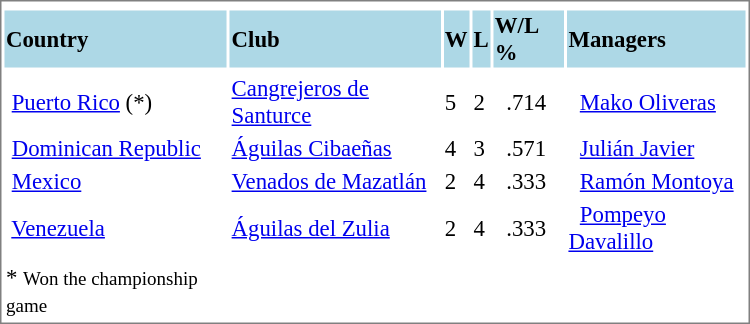<table cellpadding="1" width="500px" style="font-size: 95%; border: 1px solid gray;">
<tr align="center" style="font-size: larger;">
<td colspan=6></td>
</tr>
<tr style="background:lightblue;">
<td><strong>Country</strong></td>
<td><strong>Club</strong></td>
<td><strong>W</strong></td>
<td><strong>L</strong></td>
<td><strong>W/L %</strong></td>
<td><strong>Managers</strong></td>
</tr>
<tr align="center" style="vertical-align: middle;" style="background:lightblue;">
</tr>
<tr>
<td> <a href='#'>Puerto Rico</a> (*)</td>
<td><a href='#'>Cangrejeros de Santurce</a></td>
<td>5</td>
<td>2</td>
<td>  .714</td>
<td>  <a href='#'>Mako Oliveras</a></td>
</tr>
<tr>
<td> <a href='#'>Dominican Republic</a></td>
<td><a href='#'>Águilas Cibaeñas</a></td>
<td>4</td>
<td>3</td>
<td>  .571</td>
<td>  <a href='#'>Julián Javier</a></td>
</tr>
<tr>
<td> <a href='#'>Mexico</a></td>
<td><a href='#'>Venados de Mazatlán</a></td>
<td>2</td>
<td>4</td>
<td>  .333</td>
<td>  <a href='#'>Ramón Montoya</a></td>
</tr>
<tr>
<td> <a href='#'>Venezuela</a></td>
<td><a href='#'>Águilas del Zulia</a></td>
<td>2</td>
<td>4</td>
<td>  .333</td>
<td>  <a href='#'>Pompeyo Davalillo</a></td>
</tr>
<tr>
</tr>
<tr>
<td>* <small>Won the championship game</small></td>
<td></td>
<td></td>
<td></td>
<td></td>
<td></td>
</tr>
</table>
